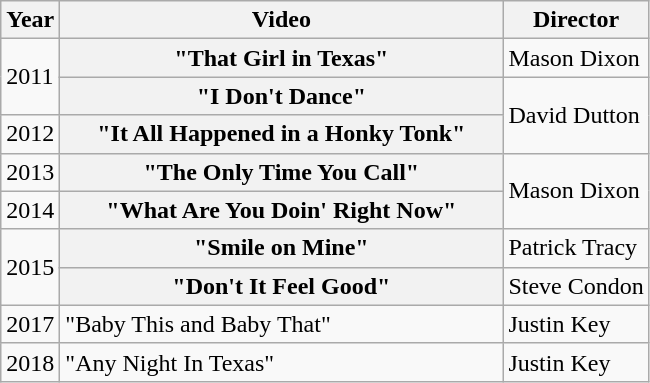<table class="wikitable plainrowheaders">
<tr>
<th>Year</th>
<th style="width:18em;">Video</th>
<th>Director</th>
</tr>
<tr>
<td rowspan="2">2011</td>
<th scope="row">"That Girl in Texas"</th>
<td>Mason Dixon</td>
</tr>
<tr>
<th scope="row">"I Don't Dance"</th>
<td rowspan="2">David Dutton</td>
</tr>
<tr>
<td>2012</td>
<th scope="row">"It All Happened in a Honky Tonk"</th>
</tr>
<tr>
<td>2013</td>
<th scope="row">"The Only Time You Call"</th>
<td rowspan="2">Mason Dixon</td>
</tr>
<tr>
<td>2014</td>
<th scope="row">"What Are You Doin' Right Now"</th>
</tr>
<tr>
<td rowspan="2">2015</td>
<th scope="row">"Smile on Mine"</th>
<td>Patrick Tracy</td>
</tr>
<tr>
<th scope="row">"Don't It Feel Good"</th>
<td>Steve Condon</td>
</tr>
<tr>
<td>2017</td>
<td>"Baby This and Baby That"</td>
<td>Justin Key</td>
</tr>
<tr>
<td>2018</td>
<td>"Any Night In Texas"</td>
<td>Justin Key</td>
</tr>
</table>
